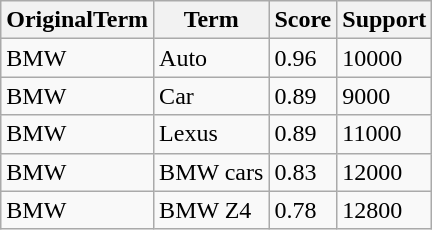<table class="wikitable">
<tr>
<th>OriginalTerm</th>
<th>Term</th>
<th>Score</th>
<th>Support</th>
</tr>
<tr>
<td>BMW</td>
<td>Auto</td>
<td>0.96</td>
<td>10000</td>
</tr>
<tr>
<td>BMW</td>
<td>Car</td>
<td>0.89</td>
<td>9000</td>
</tr>
<tr>
<td>BMW</td>
<td>Lexus</td>
<td>0.89</td>
<td>11000</td>
</tr>
<tr>
<td>BMW</td>
<td>BMW cars</td>
<td>0.83</td>
<td>12000</td>
</tr>
<tr>
<td>BMW</td>
<td>BMW Z4</td>
<td>0.78</td>
<td>12800</td>
</tr>
</table>
